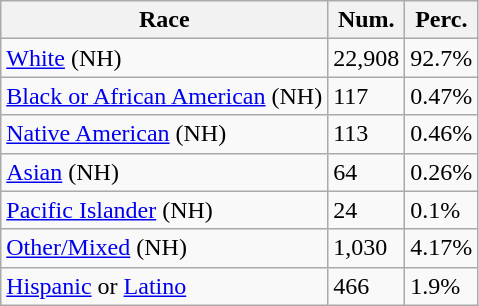<table class="wikitable">
<tr>
<th>Race</th>
<th>Num.</th>
<th>Perc.</th>
</tr>
<tr>
<td><a href='#'>White</a> (NH)</td>
<td>22,908</td>
<td>92.7%</td>
</tr>
<tr>
<td><a href='#'>Black or African American</a> (NH)</td>
<td>117</td>
<td>0.47%</td>
</tr>
<tr>
<td><a href='#'>Native American</a> (NH)</td>
<td>113</td>
<td>0.46%</td>
</tr>
<tr>
<td><a href='#'>Asian</a> (NH)</td>
<td>64</td>
<td>0.26%</td>
</tr>
<tr>
<td><a href='#'>Pacific Islander</a> (NH)</td>
<td>24</td>
<td>0.1%</td>
</tr>
<tr>
<td><a href='#'>Other/Mixed</a> (NH)</td>
<td>1,030</td>
<td>4.17%</td>
</tr>
<tr>
<td><a href='#'>Hispanic</a> or <a href='#'>Latino</a></td>
<td>466</td>
<td>1.9%</td>
</tr>
</table>
